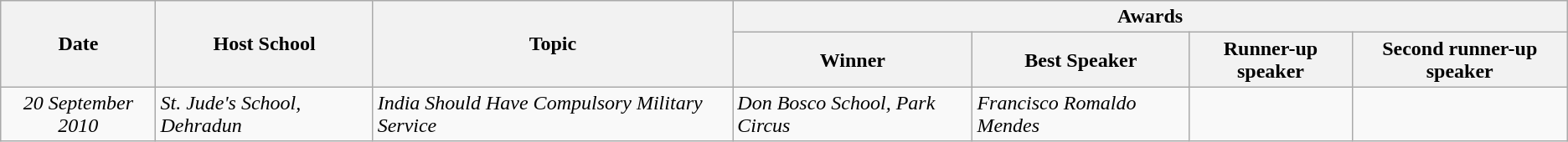<table class="wikitable">
<tr>
<th rowspan="2">Date</th>
<th rowspan="2">Host School</th>
<th rowspan="2">Topic</th>
<th colspan="4">Awards</th>
</tr>
<tr>
<th>Winner</th>
<th>Best Speaker</th>
<th>Runner-up speaker</th>
<th>Second runner-up speaker</th>
</tr>
<tr>
<td align="center"><em>20 September 2010</em></td>
<td><em>St. Jude's School, Dehradun</em></td>
<td><em>India Should Have Compulsory Military Service</em></td>
<td><em>Don Bosco School, Park Circus</em></td>
<td><em>Francisco Romaldo Mendes</em></td>
<td></td>
<td></td>
</tr>
</table>
